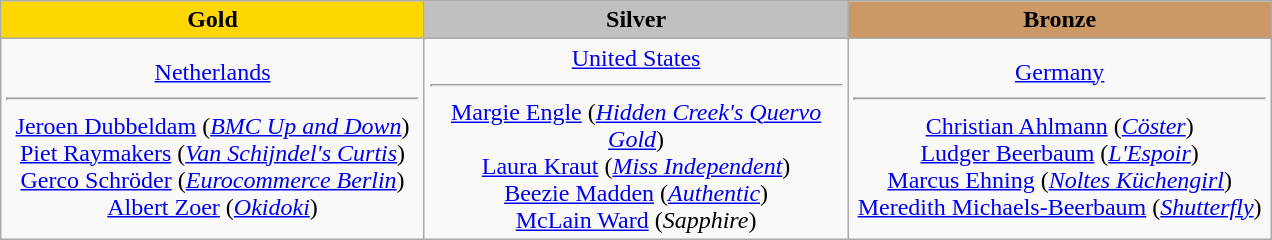<table class="wikitable">
<tr>
<th width=275 style="background:gold">Gold</th>
<th width=275 style="background:silver">Silver</th>
<th width=275 style="background:#cc9966">Bronze</th>
</tr>
<tr>
<td align="center"> <a href='#'>Netherlands</a><hr><a href='#'>Jeroen Dubbeldam</a> (<em><a href='#'>BMC Up and Down</a></em>)<br><a href='#'>Piet Raymakers</a> (<em><a href='#'>Van Schijndel's Curtis</a></em>)<br><a href='#'>Gerco Schröder</a> (<em><a href='#'>Eurocommerce Berlin</a></em>)<br><a href='#'>Albert Zoer</a> (<em><a href='#'>Okidoki</a></em>)</td>
<td align="center"> <a href='#'>United States</a><hr><a href='#'>Margie Engle</a> (<em><a href='#'>Hidden Creek's Quervo Gold</a></em>)<br><a href='#'>Laura Kraut</a> (<em><a href='#'>Miss Independent</a></em>)<br><a href='#'>Beezie Madden</a> (<em><a href='#'>Authentic</a></em>)<br><a href='#'>McLain Ward</a> (<em>Sapphire</em>)</td>
<td align="center"> <a href='#'>Germany</a><hr><a href='#'>Christian Ahlmann</a> (<em><a href='#'>Cöster</a></em>)<br><a href='#'>Ludger Beerbaum</a> (<em><a href='#'>L'Espoir</a></em>)<br><a href='#'>Marcus Ehning</a> (<em><a href='#'>Noltes Küchengirl</a></em>)<br><a href='#'>Meredith Michaels-Beerbaum</a> (<em><a href='#'>Shutterfly</a></em>)</td>
</tr>
</table>
